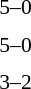<table style="font-size:90%">
<tr>
<td colspan=3></td>
</tr>
<tr>
<td align=right><strong></strong></td>
<td align=center>5–0</td>
<td></td>
</tr>
<tr>
<td colspan=3></td>
</tr>
<tr>
<td width=150 align=right><strong></strong></td>
<td width=100 align=center>5–0</td>
<td></td>
</tr>
<tr>
<td colspan=3></td>
</tr>
<tr>
<td align=right><strong></strong></td>
<td align=center>3–2</td>
<td></td>
</tr>
</table>
